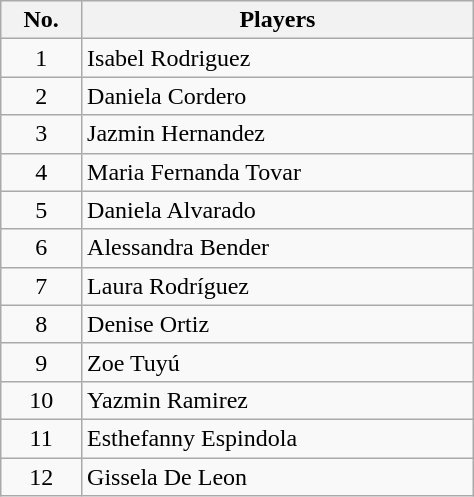<table class="wikitable" style="text-align: center; width:25%">
<tr>
<th>No.</th>
<th>Players</th>
</tr>
<tr>
<td>1</td>
<td align=left>Isabel Rodriguez</td>
</tr>
<tr>
<td>2</td>
<td align=left>Daniela Cordero</td>
</tr>
<tr>
<td>3</td>
<td align=left>Jazmin Hernandez</td>
</tr>
<tr>
<td>4</td>
<td align=left>Maria Fernanda Tovar</td>
</tr>
<tr>
<td>5</td>
<td align=left>Daniela Alvarado</td>
</tr>
<tr>
<td>6</td>
<td align=left>Alessandra Bender</td>
</tr>
<tr>
<td>7</td>
<td align=left>Laura Rodríguez</td>
</tr>
<tr>
<td>8</td>
<td align=left>Denise Ortiz</td>
</tr>
<tr>
<td>9</td>
<td align=left>Zoe Tuyú</td>
</tr>
<tr>
<td>10</td>
<td align=left>Yazmin Ramirez</td>
</tr>
<tr>
<td>11</td>
<td align=left>Esthefanny Espindola</td>
</tr>
<tr>
<td>12</td>
<td align=left>Gissela De Leon</td>
</tr>
</table>
